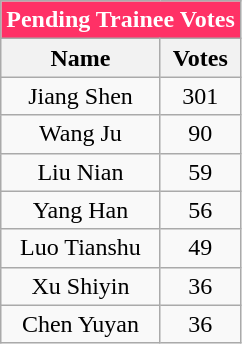<table class="wikitable mw-collapsible mw-collapsed" style="text-align:center">
<tr>
<th colspan="5" style="background:#FF3166; color:white">Pending Trainee Votes</th>
</tr>
<tr>
<th>Name</th>
<th>Votes</th>
</tr>
<tr>
<td>Jiang Shen</td>
<td>301</td>
</tr>
<tr>
<td>Wang Ju</td>
<td>90</td>
</tr>
<tr>
<td>Liu Nian</td>
<td>59</td>
</tr>
<tr>
<td>Yang Han</td>
<td>56</td>
</tr>
<tr>
<td>Luo Tianshu</td>
<td>49</td>
</tr>
<tr>
<td>Xu Shiyin</td>
<td>36</td>
</tr>
<tr>
<td>Chen Yuyan</td>
<td>36</td>
</tr>
</table>
